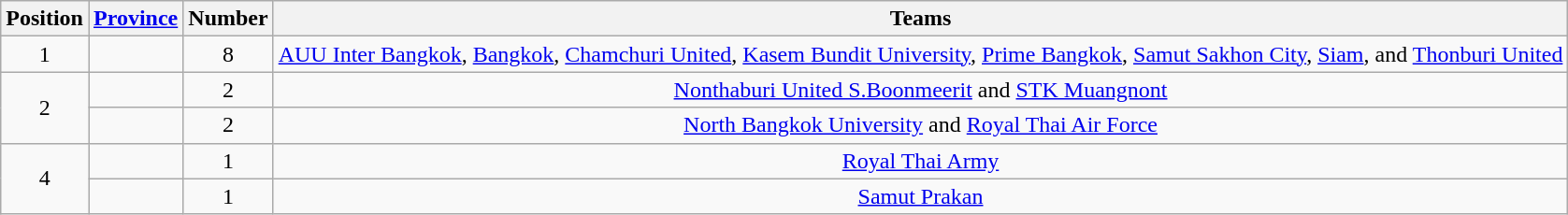<table class="wikitable">
<tr>
<th>Position</th>
<th><a href='#'>Province</a></th>
<th>Number</th>
<th>Teams</th>
</tr>
<tr>
<td align=center rowspan="1">1</td>
<td></td>
<td align=center>8</td>
<td align=center><a href='#'>AUU Inter Bangkok</a>, <a href='#'>Bangkok</a>, <a href='#'>Chamchuri United</a>, <a href='#'>Kasem Bundit University</a>, <a href='#'>Prime Bangkok</a>, <a href='#'>Samut Sakhon City</a>, <a href='#'>Siam</a>, and <a href='#'>Thonburi United</a></td>
</tr>
<tr>
<td align=center rowspan="2">2</td>
<td></td>
<td align=center>2</td>
<td align=center><a href='#'>Nonthaburi United S.Boonmeerit</a> and <a href='#'>STK Muangnont</a></td>
</tr>
<tr>
<td></td>
<td align=center>2</td>
<td align=center><a href='#'>North Bangkok University</a> and <a href='#'>Royal Thai Air Force</a></td>
</tr>
<tr>
<td align=center rowspan="2">4</td>
<td></td>
<td align=center>1</td>
<td align=center><a href='#'>Royal Thai Army</a></td>
</tr>
<tr>
<td></td>
<td align=center>1</td>
<td align=center><a href='#'>Samut Prakan</a></td>
</tr>
</table>
